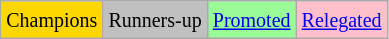<table class="wikitable">
<tr>
<td bgcolor=Gold><small>Champions</small></td>
<td bgcolor=Silver><small>Runners-up</small></td>
<td bgcolor=PaleGreen><small><a href='#'>Promoted</a></small></td>
<td bgcolor=Pink><small><a href='#'>Relegated</a></small></td>
</tr>
</table>
